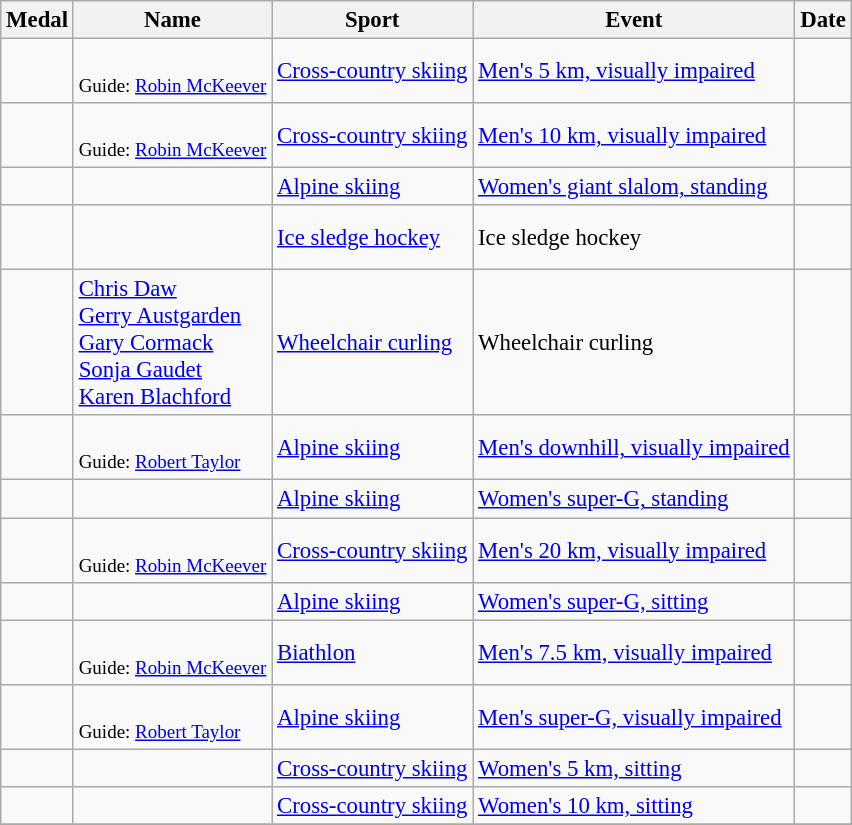<table class="wikitable sortable" style="font-size: 95%;">
<tr>
<th>Medal</th>
<th>Name</th>
<th>Sport</th>
<th>Event</th>
<th>Date</th>
</tr>
<tr>
<td></td>
<td><br><small>Guide: <a href='#'>Robin McKeever</a></small></td>
<td><a href='#'>Cross-country skiing</a></td>
<td><a href='#'>Men's 5 km, visually impaired</a></td>
<td></td>
</tr>
<tr>
<td></td>
<td><br><small>Guide: <a href='#'>Robin McKeever</a></small></td>
<td><a href='#'>Cross-country skiing</a></td>
<td><a href='#'>Men's 10 km, visually impaired</a></td>
<td></td>
</tr>
<tr>
<td></td>
<td></td>
<td><a href='#'>Alpine skiing</a></td>
<td><a href='#'>Women's giant slalom, standing</a></td>
<td></td>
</tr>
<tr>
<td></td>
<td><br><br></td>
<td><a href='#'>Ice sledge hockey</a></td>
<td>Ice sledge hockey</td>
<td></td>
</tr>
<tr>
<td></td>
<td><a href='#'>Chris Daw</a><br><a href='#'>Gerry Austgarden</a><br><a href='#'>Gary Cormack</a><br><a href='#'>Sonja Gaudet</a><br><a href='#'>Karen Blachford</a></td>
<td><a href='#'>Wheelchair curling</a></td>
<td>Wheelchair curling</td>
<td></td>
</tr>
<tr>
<td></td>
<td><br><small>Guide: <a href='#'>Robert Taylor</a></small></td>
<td><a href='#'>Alpine skiing</a></td>
<td><a href='#'>Men's downhill, visually impaired</a></td>
<td></td>
</tr>
<tr>
<td></td>
<td></td>
<td><a href='#'>Alpine skiing</a></td>
<td><a href='#'>Women's super-G, standing</a></td>
<td></td>
</tr>
<tr>
<td></td>
<td><br><small>Guide: <a href='#'>Robin McKeever</a></small></td>
<td><a href='#'>Cross-country skiing</a></td>
<td><a href='#'>Men's 20 km, visually impaired</a></td>
<td></td>
</tr>
<tr>
<td></td>
<td></td>
<td><a href='#'>Alpine skiing</a></td>
<td><a href='#'>Women's super-G, sitting</a></td>
<td></td>
</tr>
<tr>
<td></td>
<td><br><small>Guide: <a href='#'>Robin McKeever</a></small></td>
<td><a href='#'>Biathlon</a></td>
<td><a href='#'>Men's 7.5 km, visually impaired</a></td>
<td></td>
</tr>
<tr>
<td></td>
<td><br><small>Guide: <a href='#'>Robert Taylor</a></small></td>
<td><a href='#'>Alpine skiing</a></td>
<td><a href='#'>Men's super-G, visually impaired</a></td>
<td></td>
</tr>
<tr>
<td></td>
<td></td>
<td><a href='#'>Cross-country skiing</a></td>
<td><a href='#'>Women's 5 km, sitting</a></td>
<td></td>
</tr>
<tr>
<td></td>
<td></td>
<td><a href='#'>Cross-country skiing</a></td>
<td><a href='#'>Women's 10 km, sitting</a></td>
<td></td>
</tr>
<tr>
</tr>
</table>
